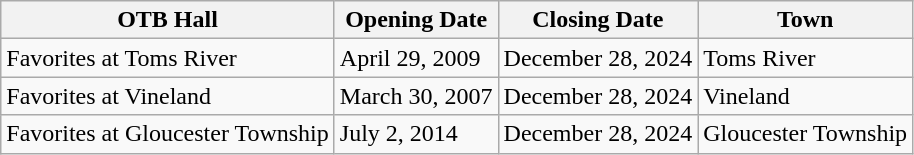<table class="wikitable sortable">
<tr>
<th>OTB Hall</th>
<th>Opening Date</th>
<th>Closing Date</th>
<th>Town</th>
</tr>
<tr>
<td>Favorites at Toms River</td>
<td>April 29, 2009</td>
<td>December 28, 2024</td>
<td>Toms River</td>
</tr>
<tr>
<td>Favorites at Vineland</td>
<td>March 30, 2007</td>
<td>December 28, 2024</td>
<td>Vineland</td>
</tr>
<tr>
<td>Favorites at Gloucester Township</td>
<td>July 2, 2014</td>
<td>December 28, 2024</td>
<td>Gloucester Township</td>
</tr>
</table>
